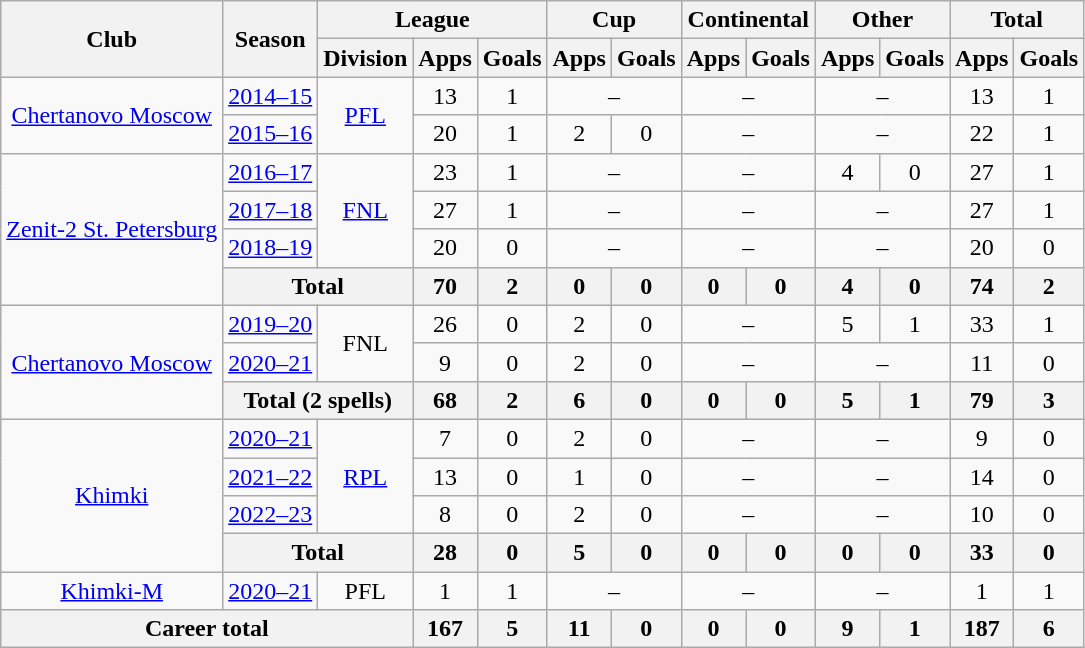<table class="wikitable" style="text-align: center;">
<tr>
<th rowspan=2>Club</th>
<th rowspan=2>Season</th>
<th colspan=3>League</th>
<th colspan=2>Cup</th>
<th colspan=2>Continental</th>
<th colspan=2>Other</th>
<th colspan=2>Total</th>
</tr>
<tr>
<th>Division</th>
<th>Apps</th>
<th>Goals</th>
<th>Apps</th>
<th>Goals</th>
<th>Apps</th>
<th>Goals</th>
<th>Apps</th>
<th>Goals</th>
<th>Apps</th>
<th>Goals</th>
</tr>
<tr>
<td rowspan="2"><a href='#'>Chertanovo Moscow</a></td>
<td><a href='#'>2014–15</a></td>
<td rowspan="2"><a href='#'>PFL</a></td>
<td>13</td>
<td>1</td>
<td colspan=2>–</td>
<td colspan=2>–</td>
<td colspan=2>–</td>
<td>13</td>
<td>1</td>
</tr>
<tr>
<td><a href='#'>2015–16</a></td>
<td>20</td>
<td>1</td>
<td>2</td>
<td>0</td>
<td colspan=2>–</td>
<td colspan=2>–</td>
<td>22</td>
<td>1</td>
</tr>
<tr>
<td rowspan="4"><a href='#'>Zenit-2 St. Petersburg</a></td>
<td><a href='#'>2016–17</a></td>
<td rowspan="3"><a href='#'>FNL</a></td>
<td>23</td>
<td>1</td>
<td colspan=2>–</td>
<td colspan=2>–</td>
<td>4</td>
<td>0</td>
<td>27</td>
<td>1</td>
</tr>
<tr>
<td><a href='#'>2017–18</a></td>
<td>27</td>
<td>1</td>
<td colspan=2>–</td>
<td colspan=2>–</td>
<td colspan=2>–</td>
<td>27</td>
<td>1</td>
</tr>
<tr>
<td><a href='#'>2018–19</a></td>
<td>20</td>
<td>0</td>
<td colspan=2>–</td>
<td colspan=2>–</td>
<td colspan=2>–</td>
<td>20</td>
<td>0</td>
</tr>
<tr>
<th colspan=2>Total</th>
<th>70</th>
<th>2</th>
<th>0</th>
<th>0</th>
<th>0</th>
<th>0</th>
<th>4</th>
<th>0</th>
<th>74</th>
<th>2</th>
</tr>
<tr>
<td rowspan="3"><a href='#'>Chertanovo Moscow</a></td>
<td><a href='#'>2019–20</a></td>
<td rowspan="2">FNL</td>
<td>26</td>
<td>0</td>
<td>2</td>
<td>0</td>
<td colspan=2>–</td>
<td>5</td>
<td>1</td>
<td>33</td>
<td>1</td>
</tr>
<tr>
<td><a href='#'>2020–21</a></td>
<td>9</td>
<td>0</td>
<td>2</td>
<td>0</td>
<td colspan=2>–</td>
<td colspan=2>–</td>
<td>11</td>
<td>0</td>
</tr>
<tr>
<th colspan=2>Total (2 spells)</th>
<th>68</th>
<th>2</th>
<th>6</th>
<th>0</th>
<th>0</th>
<th>0</th>
<th>5</th>
<th>1</th>
<th>79</th>
<th>3</th>
</tr>
<tr>
<td rowspan="4"><a href='#'>Khimki</a></td>
<td><a href='#'>2020–21</a></td>
<td rowspan="3"><a href='#'>RPL</a></td>
<td>7</td>
<td>0</td>
<td>2</td>
<td>0</td>
<td colspan=2>–</td>
<td colspan=2>–</td>
<td>9</td>
<td>0</td>
</tr>
<tr>
<td><a href='#'>2021–22</a></td>
<td>13</td>
<td>0</td>
<td>1</td>
<td>0</td>
<td colspan=2>–</td>
<td colspan=2>–</td>
<td>14</td>
<td>0</td>
</tr>
<tr>
<td><a href='#'>2022–23</a></td>
<td>8</td>
<td>0</td>
<td>2</td>
<td>0</td>
<td colspan=2>–</td>
<td colspan=2>–</td>
<td>10</td>
<td>0</td>
</tr>
<tr>
<th colspan=2>Total</th>
<th>28</th>
<th>0</th>
<th>5</th>
<th>0</th>
<th>0</th>
<th>0</th>
<th>0</th>
<th>0</th>
<th>33</th>
<th>0</th>
</tr>
<tr>
<td><a href='#'>Khimki-M</a></td>
<td><a href='#'>2020–21</a></td>
<td>PFL</td>
<td>1</td>
<td>1</td>
<td colspan=2>–</td>
<td colspan=2>–</td>
<td colspan=2>–</td>
<td>1</td>
<td>1</td>
</tr>
<tr>
<th colspan=3>Career total</th>
<th>167</th>
<th>5</th>
<th>11</th>
<th>0</th>
<th>0</th>
<th>0</th>
<th>9</th>
<th>1</th>
<th>187</th>
<th>6</th>
</tr>
</table>
